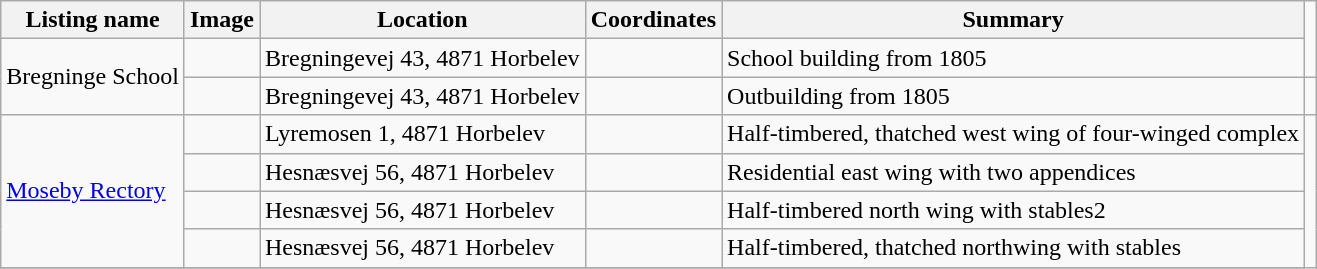<table class="wikitable sortable">
<tr>
<th>Listing name</th>
<th>Image</th>
<th>Location</th>
<th>Coordinates</th>
<th>Summary</th>
</tr>
<tr>
<td rowspan="2">Bregninge School</td>
<td></td>
<td>Bregningevej 43, 4871 Horbelev</td>
<td></td>
<td>School building from 1805</td>
</tr>
<tr>
<td></td>
<td>Bregningevej 43, 4871 Horbelev</td>
<td></td>
<td>Outbuilding from 1805</td>
<td></td>
</tr>
<tr>
<td rowspan="4"><a href='#'>Moseby Rectory</a></td>
<td></td>
<td>Lyremosen 1, 4871 Horbelev</td>
<td></td>
<td>Half-timbered, thatched west wing of four-winged complex</td>
</tr>
<tr>
<td></td>
<td>Hesnæsvej 56, 4871 Horbelev</td>
<td></td>
<td>Residential east wing with two appendices</td>
</tr>
<tr>
<td></td>
<td>Hesnæsvej 56, 4871 Horbelev</td>
<td></td>
<td>Half-timbered north wing with stables2</td>
</tr>
<tr>
<td></td>
<td>Hesnæsvej 56, 4871 Horbelev</td>
<td></td>
<td>Half-timbered, thatched northwing with stables</td>
</tr>
<tr>
</tr>
</table>
